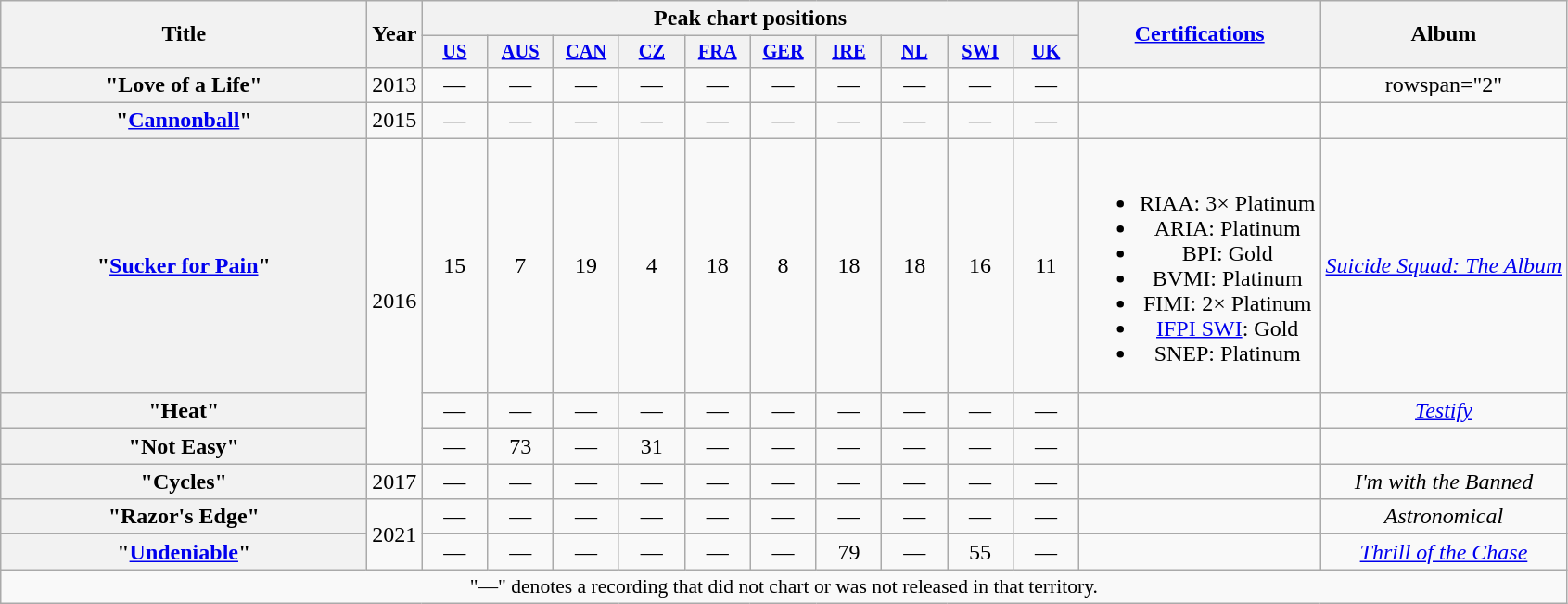<table class="wikitable plainrowheaders" style="text-align:center;">
<tr>
<th scope="col" rowspan="2" style="width:16em;">Title</th>
<th scope="col" rowspan="2">Year</th>
<th scope="col" colspan="10">Peak chart positions</th>
<th scope="col" rowspan="2"><a href='#'>Certifications</a></th>
<th scope="col" rowspan="2">Album</th>
</tr>
<tr>
<th scope="col" style="width:3em;font-size:85%;"><a href='#'>US</a><br></th>
<th scope="col" style="width:3em;font-size:85%;"><a href='#'>AUS</a><br></th>
<th scope="col" style="width:3em;font-size:85%;"><a href='#'>CAN</a><br></th>
<th scope="col" style="width:3em;font-size:85%;"><a href='#'>CZ</a><br></th>
<th scope="col" style="width:3em;font-size:85%;"><a href='#'>FRA</a><br></th>
<th scope="col" style="width:3em;font-size:85%;"><a href='#'>GER</a><br></th>
<th scope="col" style="width:3em;font-size:85%;"><a href='#'>IRE</a><br></th>
<th scope="col" style="width:3em;font-size:85%;"><a href='#'>NL</a><br></th>
<th scope="col" style="width:3em;font-size:85%;"><a href='#'>SWI</a><br></th>
<th scope="col" style="width:3em;font-size:85%;"><a href='#'>UK</a><br></th>
</tr>
<tr>
<th scope="row">"Love of a Life"<br></th>
<td>2013</td>
<td>—</td>
<td>—</td>
<td>—</td>
<td>—</td>
<td>—</td>
<td>—</td>
<td>—</td>
<td>—</td>
<td>—</td>
<td>—</td>
<td></td>
<td>rowspan="2" </td>
</tr>
<tr>
<th scope="row">"<a href='#'>Cannonball</a>"<br></th>
<td>2015</td>
<td>—</td>
<td>—</td>
<td>—</td>
<td>—</td>
<td>—</td>
<td>—</td>
<td>—</td>
<td>—</td>
<td>—</td>
<td>—</td>
<td></td>
</tr>
<tr>
<th scope="row">"<a href='#'>Sucker for Pain</a>"<br></th>
<td rowspan="3">2016</td>
<td>15</td>
<td>7</td>
<td>19</td>
<td>4</td>
<td>18</td>
<td>8</td>
<td>18</td>
<td>18</td>
<td>16</td>
<td>11</td>
<td><br><ul><li>RIAA: 3× Platinum</li><li>ARIA: Platinum</li><li>BPI: Gold</li><li>BVMI: Platinum</li><li>FIMI: 2× Platinum</li><li><a href='#'>IFPI SWI</a>: Gold</li><li>SNEP: Platinum</li></ul></td>
<td><em><a href='#'>Suicide Squad: The Album</a></em></td>
</tr>
<tr>
<th scope="row">"Heat"<br></th>
<td>—</td>
<td>—</td>
<td>—</td>
<td>—</td>
<td>—</td>
<td>—</td>
<td>—</td>
<td>—</td>
<td>—</td>
<td>—</td>
<td></td>
<td><em><a href='#'>Testify</a></em></td>
</tr>
<tr>
<th scope="row">"Not Easy"<br></th>
<td>—</td>
<td>73</td>
<td>—</td>
<td>31</td>
<td>—</td>
<td>—</td>
<td>—</td>
<td>—</td>
<td>—</td>
<td>—</td>
<td></td>
<td></td>
</tr>
<tr>
<th scope="row">"Cycles"<br></th>
<td>2017</td>
<td>—</td>
<td>—</td>
<td>—</td>
<td>—</td>
<td>—</td>
<td>—</td>
<td>—</td>
<td>—</td>
<td>—</td>
<td>—</td>
<td></td>
<td><em>I'm with the Banned</em></td>
</tr>
<tr>
<th scope="row">"Razor's Edge"<br></th>
<td rowspan="2">2021</td>
<td>—</td>
<td>—</td>
<td>—</td>
<td>—</td>
<td>—</td>
<td>—</td>
<td>—</td>
<td>—</td>
<td>—</td>
<td>—</td>
<td></td>
<td><em>Astronomical</em></td>
</tr>
<tr>
<th scope="row">"<a href='#'>Undeniable</a>"<br></th>
<td>—</td>
<td>—</td>
<td>—</td>
<td>—</td>
<td>—</td>
<td>—</td>
<td>79</td>
<td>—</td>
<td>55</td>
<td>—</td>
<td></td>
<td><em><a href='#'>Thrill of the Chase</a></em></td>
</tr>
<tr>
<td colspan="14" style="font-size:90%">"—" denotes a recording that did not chart or was not released in that territory.</td>
</tr>
</table>
